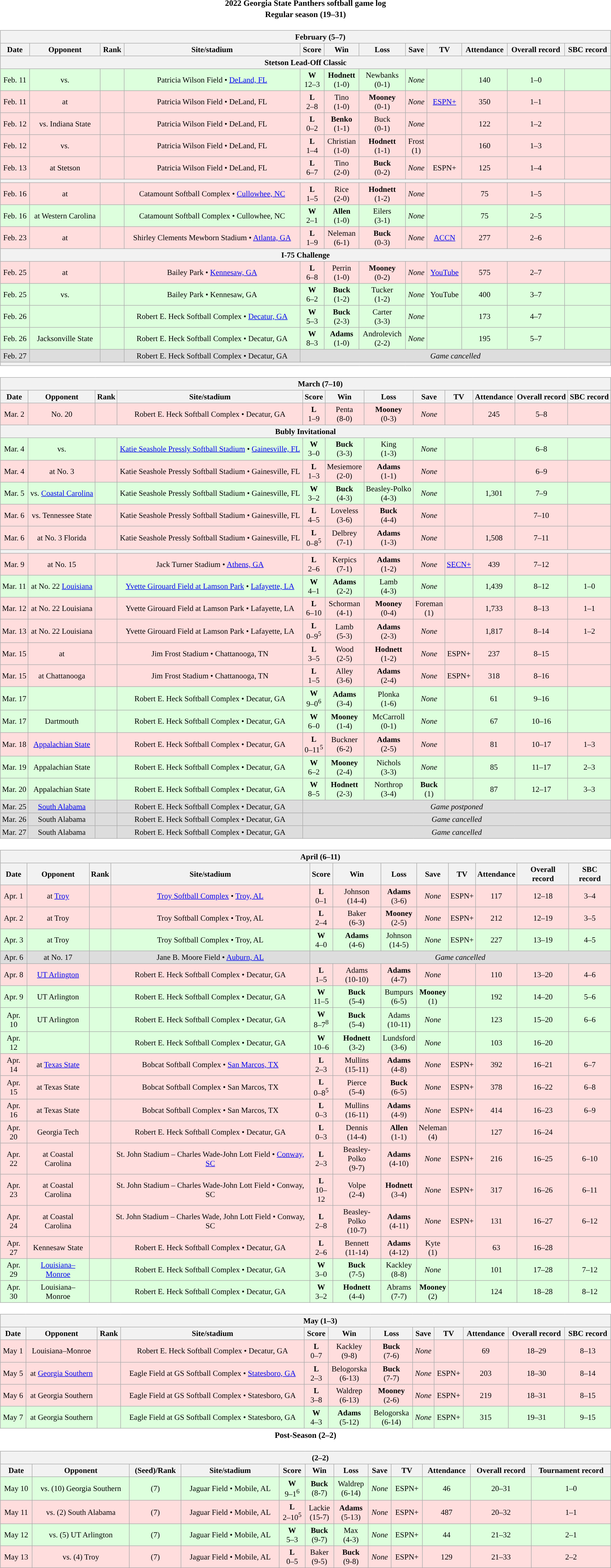<table class="toccolours" width=95% style="clear:both; margin:1.5em auto; text-align:center;">
<tr>
<th colspan=2>2022 Georgia State Panthers softball game log</th>
</tr>
<tr>
<th colspan=2>Regular season (19–31)</th>
</tr>
<tr valign="top">
<td><br><table class="wikitable collapsible" style="margin:auto; width:100%; text-align:center; font-size:95%">
<tr>
<th colspan=12 style="padding-left:4em;">February (5–7)</th>
</tr>
<tr>
<th>Date</th>
<th>Opponent</th>
<th>Rank</th>
<th>Site/stadium</th>
<th>Score</th>
<th>Win</th>
<th>Loss</th>
<th>Save</th>
<th>TV</th>
<th>Attendance</th>
<th>Overall record</th>
<th>SBC record</th>
</tr>
<tr>
<th colspan=12>Stetson Lead-Off Classic</th>
</tr>
<tr align="center" bgcolor=#ddffdd>
<td>Feb. 11</td>
<td>vs. </td>
<td></td>
<td>Patricia Wilson Field • <a href='#'>DeLand, FL</a></td>
<td><strong>W</strong><br>12–3</td>
<td><strong>Hodnett</strong><br>(1-0)</td>
<td>Newbanks<br>(0-1)</td>
<td><em>None</em></td>
<td></td>
<td>140</td>
<td>1–0</td>
<td></td>
</tr>
<tr align="center" bgcolor=#ffdddd>
<td>Feb. 11</td>
<td>at </td>
<td></td>
<td>Patricia Wilson Field • DeLand, FL</td>
<td><strong>L</strong><br>2–8</td>
<td>Tino<br>(1-0)</td>
<td><strong>Mooney</strong><br>(0-1)</td>
<td><em>None</em></td>
<td><a href='#'>ESPN+</a></td>
<td>350</td>
<td>1–1</td>
<td></td>
</tr>
<tr align="center" bgcolor=#ffdddd>
<td>Feb. 12</td>
<td>vs. Indiana State</td>
<td></td>
<td>Patricia Wilson Field • DeLand, FL</td>
<td><strong>L</strong><br>0–2</td>
<td><strong>Benko</strong><br>(1-1)</td>
<td>Buck<br>(0-1)</td>
<td><em>None</em></td>
<td></td>
<td>122</td>
<td>1–2</td>
<td></td>
</tr>
<tr align="center" bgcolor=#ffdddd>
<td>Feb. 12</td>
<td>vs. </td>
<td></td>
<td>Patricia Wilson Field • DeLand, FL</td>
<td><strong>L</strong><br>1–4</td>
<td>Christian<br>(1-0)</td>
<td><strong>Hodnett</strong><br>(1-1)</td>
<td>Frost<br>(1)</td>
<td></td>
<td>160</td>
<td>1–3</td>
<td></td>
</tr>
<tr align="center" bgcolor=#ffdddd>
<td>Feb. 13</td>
<td>at Stetson</td>
<td></td>
<td>Patricia Wilson Field • DeLand, FL</td>
<td><strong>L</strong><br>6–7</td>
<td>Tino<br>(2-0)</td>
<td><strong>Buck</strong><br>(0-2)</td>
<td><em>None</em></td>
<td>ESPN+</td>
<td>125</td>
<td>1–4</td>
<td></td>
</tr>
<tr>
<th colspan=12></th>
</tr>
<tr align="center" bgcolor=#ffdddd>
<td>Feb. 16</td>
<td>at </td>
<td></td>
<td>Catamount Softball Complex • <a href='#'>Cullowhee, NC</a></td>
<td><strong>L</strong><br>1–5</td>
<td>Rice<br>(2-0)</td>
<td><strong>Hodnett</strong><br>(1-2)</td>
<td><em>None</em></td>
<td></td>
<td>75</td>
<td>1–5</td>
<td></td>
</tr>
<tr align="center" bgcolor=#ddffdd>
<td>Feb. 16</td>
<td>at Western Carolina</td>
<td></td>
<td>Catamount Softball Complex • Cullowhee, NC</td>
<td><strong>W</strong><br>2–1</td>
<td><strong>Allen</strong><br>(1-0)</td>
<td>Eilers<br>(3-1)</td>
<td><em>None</em></td>
<td></td>
<td>75</td>
<td>2–5</td>
<td></td>
</tr>
<tr align="center" bgcolor=#ffdddd>
<td>Feb. 23</td>
<td>at </td>
<td></td>
<td>Shirley Clements Mewborn Stadium • <a href='#'>Atlanta, GA</a></td>
<td><strong>L</strong><br>1–9</td>
<td>Neleman<br>(6-1)</td>
<td><strong>Buck</strong><br>(0-3)</td>
<td><em>None</em></td>
<td><a href='#'>ACCN</a></td>
<td>277</td>
<td>2–6</td>
<td></td>
</tr>
<tr>
<th colspan=12>I-75 Challenge</th>
</tr>
<tr align="center" bgcolor=#ffdddd>
<td>Feb. 25</td>
<td>at </td>
<td></td>
<td>Bailey Park • <a href='#'>Kennesaw, GA</a></td>
<td><strong>L</strong><br>6–8</td>
<td>Perrin<br>(1-0)</td>
<td><strong>Mooney</strong><br>(0-2)</td>
<td><em>None</em></td>
<td><a href='#'>YouTube</a></td>
<td>575</td>
<td>2–7</td>
<td></td>
</tr>
<tr align="center" bgcolor=#ddffdd>
<td>Feb. 25</td>
<td>vs. </td>
<td></td>
<td>Bailey Park • Kennesaw, GA</td>
<td><strong>W</strong><br>6–2</td>
<td><strong>Buck</strong><br>(1-2)</td>
<td>Tucker<br>(1-2)</td>
<td><em>None</em></td>
<td>YouTube</td>
<td>400</td>
<td>3–7</td>
<td></td>
</tr>
<tr align="center" bgcolor=#ddffdd>
<td>Feb. 26</td>
<td></td>
<td></td>
<td>Robert E. Heck Softball Complex • <a href='#'>Decatur, GA</a></td>
<td><strong>W</strong><br>5–3</td>
<td><strong>Buck</strong><br>(2-3)</td>
<td>Carter<br>(3-3)</td>
<td><em>None</em></td>
<td></td>
<td>173</td>
<td>4–7</td>
<td></td>
</tr>
<tr align="center" bgcolor=#ddffdd>
<td>Feb. 26</td>
<td>Jacksonville State</td>
<td></td>
<td>Robert E. Heck Softball Complex • Decatur, GA</td>
<td><strong>W</strong><br>8–3</td>
<td><strong>Adams</strong><br>(1-0)</td>
<td>Androlevich<br>(2-2)</td>
<td><em>None</em></td>
<td></td>
<td>195</td>
<td>5–7</td>
<td></td>
</tr>
<tr align="center" bgcolor=#dddddd>
<td>Feb. 27</td>
<td></td>
<td></td>
<td>Robert E. Heck Softball Complex • Decatur, GA</td>
<td colspan=8><em>Game cancelled</em></td>
</tr>
<tr>
<th colspan=12></th>
</tr>
</table>
</td>
</tr>
<tr>
<td><br><table class="wikitable collapsible " style="margin:auto; width:100%; text-align:center; font-size:95%">
<tr>
<th colspan=12 style="padding-left:4em;">March (7–10)</th>
</tr>
<tr>
<th>Date</th>
<th>Opponent</th>
<th>Rank</th>
<th>Site/stadium</th>
<th>Score</th>
<th>Win</th>
<th>Loss</th>
<th>Save</th>
<th>TV</th>
<th>Attendance</th>
<th>Overall record</th>
<th>SBC record</th>
</tr>
<tr align="center" bgcolor=#ffdddd>
<td>Mar. 2</td>
<td>No. 20 </td>
<td></td>
<td>Robert E. Heck Softball Complex • Decatur, GA</td>
<td><strong>L</strong><br>1–9</td>
<td>Penta<br>(8-0)</td>
<td><strong>Mooney</strong><br>(0-3)</td>
<td><em>None</em></td>
<td></td>
<td>245</td>
<td>5–8</td>
<td></td>
</tr>
<tr>
<th colspan=12>Bubly Invitational</th>
</tr>
<tr align="center" bgcolor=#ddffdd>
<td>Mar. 4</td>
<td>vs. </td>
<td></td>
<td><a href='#'>Katie Seashole Pressly Softball Stadium</a> • <a href='#'>Gainesville, FL</a></td>
<td><strong>W</strong><br>3–0</td>
<td><strong>Buck</strong><br>(3-3)</td>
<td>King<br>(1-3)</td>
<td><em>None</em></td>
<td></td>
<td></td>
<td>6–8</td>
<td></td>
</tr>
<tr align="center" bgcolor=#ffdddd>
<td>Mar. 4</td>
<td>at No. 3 </td>
<td></td>
<td>Katie Seashole Pressly Softball Stadium • Gainesville, FL</td>
<td><strong>L</strong><br>1–3</td>
<td>Mesiemore<br>(2-0)</td>
<td><strong>Adams</strong><br>(1-1)</td>
<td><em>None</em></td>
<td></td>
<td></td>
<td>6–9</td>
<td></td>
</tr>
<tr align="center" bgcolor=#ddffdd>
<td>Mar. 5</td>
<td>vs. <a href='#'>Coastal Carolina</a></td>
<td></td>
<td>Katie Seashole Pressly Softball Stadium • Gainesville, FL</td>
<td><strong>W</strong><br>3–2</td>
<td><strong>Buck</strong><br>(4-3)</td>
<td>Beasley-Polko<br>(4-3)</td>
<td><em>None</em></td>
<td></td>
<td>1,301</td>
<td>7–9</td>
<td></td>
</tr>
<tr align="center" bgcolor=#ffdddd>
<td>Mar. 6</td>
<td>vs. Tennessee State</td>
<td></td>
<td>Katie Seashole Pressly Softball Stadium • Gainesville, FL</td>
<td><strong>L</strong><br>4–5</td>
<td>Loveless<br>(3-6)</td>
<td><strong>Buck</strong><br>(4-4)</td>
<td><em>None</em></td>
<td></td>
<td></td>
<td>7–10</td>
<td></td>
</tr>
<tr align="center" bgcolor=#ffdddd>
<td>Mar. 6</td>
<td>at No. 3 Florida</td>
<td></td>
<td>Katie Seashole Pressly Softball Stadium • Gainesville, FL</td>
<td><strong>L</strong><br>0–8<sup>5</sup></td>
<td>Delbrey<br>(7-1)</td>
<td><strong>Adams</strong><br>(1-3)</td>
<td><em>None</em></td>
<td></td>
<td>1,508</td>
<td>7–11</td>
<td></td>
</tr>
<tr>
<th colspan=12></th>
</tr>
<tr align="center" bgcolor=#ffdddd>
<td>Mar. 9</td>
<td>at No. 15 </td>
<td></td>
<td>Jack Turner Stadium • <a href='#'>Athens, GA</a></td>
<td><strong>L</strong><br>2–6</td>
<td>Kerpics<br>(7-1)</td>
<td><strong>Adams</strong><br>(1-2)</td>
<td><em>None</em></td>
<td><a href='#'>SECN+</a></td>
<td>439</td>
<td>7–12</td>
<td></td>
</tr>
<tr align="center" bgcolor=#ddffdd>
<td>Mar. 11</td>
<td>at No. 22 <a href='#'>Louisiana</a></td>
<td></td>
<td><a href='#'>Yvette Girouard Field at Lamson Park</a> • <a href='#'>Lafayette, LA</a></td>
<td><strong>W</strong><br>4–1</td>
<td><strong>Adams</strong><br>(2-2)</td>
<td>Lamb<br>(4-3)</td>
<td><em>None</em></td>
<td></td>
<td>1,439</td>
<td>8–12</td>
<td>1–0</td>
</tr>
<tr align="center" bgcolor=#ffdddd>
<td>Mar. 12</td>
<td>at No. 22 Louisiana</td>
<td></td>
<td>Yvette Girouard Field at Lamson Park • Lafayette, LA</td>
<td><strong>L</strong><br>6–10</td>
<td>Schorman<br>(4-1)</td>
<td><strong>Mooney</strong><br>(0-4)</td>
<td>Foreman<br>(1)</td>
<td></td>
<td>1,733</td>
<td>8–13</td>
<td>1–1</td>
</tr>
<tr align="center" bgcolor=#ffdddd>
<td>Mar. 13</td>
<td>at No. 22 Louisiana</td>
<td></td>
<td>Yvette Girouard Field at Lamson Park • Lafayette, LA</td>
<td><strong>L</strong><br>0–9<sup>5</sup></td>
<td>Lamb<br>(5-3)</td>
<td><strong>Adams</strong><br>(2-3)</td>
<td><em>None</em></td>
<td></td>
<td>1,817</td>
<td>8–14</td>
<td>1–2</td>
</tr>
<tr align="center" bgcolor=#ffdddd>
<td>Mar. 15</td>
<td>at </td>
<td></td>
<td>Jim Frost Stadium • Chattanooga, TN</td>
<td><strong>L</strong><br>3–5</td>
<td>Wood<br>(2-5)</td>
<td><strong>Hodnett</strong><br>(1-2)</td>
<td><em>None</em></td>
<td>ESPN+</td>
<td>237</td>
<td>8–15</td>
<td></td>
</tr>
<tr align="center" bgcolor=#ffdddd>
<td>Mar. 15</td>
<td>at Chattanooga</td>
<td></td>
<td>Jim Frost Stadium • Chattanooga, TN</td>
<td><strong>L</strong><br>1–5</td>
<td>Alley<br>(3-6)</td>
<td><strong>Adams</strong><br>(2-4)</td>
<td><em>None</em></td>
<td>ESPN+</td>
<td>318</td>
<td>8–16</td>
<td></td>
</tr>
<tr align="center" bgcolor=#ddffdd>
<td>Mar. 17</td>
<td></td>
<td></td>
<td>Robert E. Heck Softball Complex • Decatur, GA</td>
<td><strong>W</strong><br>9–0<sup>6</sup></td>
<td><strong>Adams</strong><br>(3-4)</td>
<td>Plonka<br>(1-6)</td>
<td><em>None</em></td>
<td></td>
<td>61</td>
<td>9–16</td>
<td></td>
</tr>
<tr align="center" bgcolor=#ddffdd>
<td>Mar. 17</td>
<td>Dartmouth</td>
<td></td>
<td>Robert E. Heck Softball Complex • Decatur, GA</td>
<td><strong>W</strong><br>6–0</td>
<td><strong>Mooney</strong><br>(1-4)</td>
<td>McCarroll<br>(0-1)</td>
<td><em>None</em></td>
<td></td>
<td>67</td>
<td>10–16</td>
<td></td>
</tr>
<tr align="center" bgcolor=#ffdddd>
<td>Mar. 18</td>
<td><a href='#'>Appalachian State</a></td>
<td></td>
<td>Robert E. Heck Softball Complex • Decatur, GA</td>
<td><strong>L</strong><br>0–11<sup>5</sup></td>
<td>Buckner<br>(6-2)</td>
<td><strong>Adams</strong><br>(2-5)</td>
<td><em>None</em></td>
<td></td>
<td>81</td>
<td>10–17</td>
<td>1–3</td>
</tr>
<tr align="center" bgcolor=#ddffdd>
<td>Mar. 19</td>
<td>Appalachian State</td>
<td></td>
<td>Robert E. Heck Softball Complex • Decatur, GA</td>
<td><strong>W</strong><br>6–2</td>
<td><strong>Mooney</strong><br>(2-4)</td>
<td>Nichols<br>(3-3)</td>
<td><em>None</em></td>
<td></td>
<td>85</td>
<td>11–17</td>
<td>2–3</td>
</tr>
<tr align="center" bgcolor=#ddffdd>
<td>Mar. 20</td>
<td>Appalachian State</td>
<td></td>
<td>Robert E. Heck Softball Complex • Decatur, GA</td>
<td><strong>W</strong><br>8–5</td>
<td><strong>Hodnett</strong><br>(2-3)</td>
<td>Northrop<br>(3-4)</td>
<td><strong>Buck</strong><br>(1)</td>
<td></td>
<td>87</td>
<td>12–17</td>
<td>3–3</td>
</tr>
<tr align="center" bgcolor=#dddddd>
<td>Mar. 25</td>
<td><a href='#'>South Alabama</a></td>
<td></td>
<td>Robert E. Heck Softball Complex • Decatur, GA</td>
<td colspan=8><em>Game postponed</em></td>
</tr>
<tr align="center" bgcolor=#dddddd>
<td>Mar. 26</td>
<td>South Alabama</td>
<td></td>
<td>Robert E. Heck Softball Complex • Decatur, GA</td>
<td colspan=8><em>Game cancelled</em></td>
</tr>
<tr align="center" bgcolor=#dddddd>
<td>Mar. 27</td>
<td>South Alabama</td>
<td></td>
<td>Robert E. Heck Softball Complex • Decatur, GA</td>
<td colspan=8><em>Game cancelled</em></td>
</tr>
</table>
</td>
</tr>
<tr>
<td><br><table class="wikitable collapsible " style="margin:auto; width:100%; text-align:center; font-size:95%">
<tr>
<th colspan=12 style="padding-left:4em;">April (6–11)</th>
</tr>
<tr>
<th>Date</th>
<th>Opponent</th>
<th>Rank</th>
<th>Site/stadium</th>
<th>Score</th>
<th>Win</th>
<th>Loss</th>
<th>Save</th>
<th>TV</th>
<th>Attendance</th>
<th>Overall record</th>
<th>SBC record</th>
</tr>
<tr align="center" bgcolor=#ffdddd>
<td>Apr. 1</td>
<td>at <a href='#'>Troy</a></td>
<td></td>
<td><a href='#'>Troy Softball Complex</a> • <a href='#'>Troy, AL</a></td>
<td><strong>L</strong><br>0–1</td>
<td>Johnson<br>(14-4)</td>
<td><strong>Adams</strong><br>(3-6)</td>
<td><em>None</em></td>
<td>ESPN+</td>
<td>117</td>
<td>12–18</td>
<td>3–4</td>
</tr>
<tr align="center" bgcolor=#ffdddd>
<td>Apr. 2</td>
<td>at Troy</td>
<td></td>
<td>Troy Softball Complex • Troy, AL</td>
<td><strong>L</strong><br>2–4</td>
<td>Baker<br>(6-3)</td>
<td><strong>Mooney</strong><br>(2-5)</td>
<td><em>None</em></td>
<td>ESPN+</td>
<td>212</td>
<td>12–19</td>
<td>3–5</td>
</tr>
<tr align="center" bgcolor=#ddffdd>
<td>Apr. 3</td>
<td>at Troy</td>
<td></td>
<td>Troy Softball Complex • Troy, AL</td>
<td><strong>W</strong><br>4–0</td>
<td><strong>Adams</strong><br>(4-6)</td>
<td>Johnson<br>(14-5)</td>
<td><em>None</em></td>
<td>ESPN+</td>
<td>227</td>
<td>13–19</td>
<td>4–5</td>
</tr>
<tr align="center" bgcolor=#dddddd>
<td>Apr. 6</td>
<td>at No. 17 </td>
<td></td>
<td>Jane B. Moore Field • <a href='#'>Auburn, AL</a></td>
<td colspan=8><em>Game cancelled</em></td>
</tr>
<tr align="center" bgcolor=#ffdddd>
<td>Apr. 8</td>
<td><a href='#'>UT Arlington</a></td>
<td></td>
<td>Robert E. Heck Softball Complex • Decatur, GA</td>
<td><strong>L</strong><br>1–5</td>
<td>Adams<br>(10-10)</td>
<td><strong>Adams</strong><br>(4-7)</td>
<td><em>None</em></td>
<td></td>
<td>110</td>
<td>13–20</td>
<td>4–6</td>
</tr>
<tr align="center" bgcolor=#ddffdd>
<td>Apr. 9</td>
<td>UT Arlington</td>
<td></td>
<td>Robert E. Heck Softball Complex • Decatur, GA</td>
<td><strong>W</strong><br>11–5</td>
<td><strong>Buck</strong><br>(5-4)</td>
<td>Bumpurs<br>(6-5)</td>
<td><strong>Mooney</strong><br>(1)</td>
<td></td>
<td>192</td>
<td>14–20</td>
<td>5–6</td>
</tr>
<tr align="center" bgcolor=#ddffdd>
<td>Apr. 10</td>
<td>UT Arlington</td>
<td></td>
<td>Robert E. Heck Softball Complex • Decatur, GA</td>
<td><strong>W</strong><br>8–7<sup>8</sup></td>
<td><strong>Buck</strong><br>(5-4)</td>
<td>Adams<br>(10-11)</td>
<td><em>None</em></td>
<td></td>
<td>123</td>
<td>15–20</td>
<td>6–6</td>
</tr>
<tr align="center" bgcolor=#ddffdd>
<td>Apr. 12</td>
<td></td>
<td></td>
<td>Robert E. Heck Softball Complex • Decatur, GA</td>
<td><strong>W</strong><br>10–6</td>
<td><strong>Hodnett</strong><br>(3-2)</td>
<td>Lundsford<br>(3-6)</td>
<td><em>None</em></td>
<td></td>
<td>103</td>
<td>16–20</td>
<td></td>
</tr>
<tr align="center" bgcolor=#ffdddd>
<td>Apr. 14</td>
<td>at <a href='#'>Texas State</a></td>
<td></td>
<td>Bobcat Softball Complex • <a href='#'>San Marcos, TX</a></td>
<td><strong>L</strong><br>2–3</td>
<td>Mullins<br>(15-11)</td>
<td><strong>Adams</strong><br>(4-8)</td>
<td><em>None</em></td>
<td>ESPN+</td>
<td>392</td>
<td>16–21</td>
<td>6–7</td>
</tr>
<tr align="center" bgcolor=#ffdddd>
<td>Apr. 15</td>
<td>at Texas State</td>
<td></td>
<td>Bobcat Softball Complex • San Marcos, TX</td>
<td><strong>L</strong><br>0–8<sup>5</sup></td>
<td>Pierce<br>(5-4)</td>
<td><strong>Buck</strong><br>(6-5)</td>
<td><em>None</em></td>
<td>ESPN+</td>
<td>378</td>
<td>16–22</td>
<td>6–8</td>
</tr>
<tr align="center" bgcolor=#ffdddd>
<td>Apr. 16</td>
<td>at Texas State</td>
<td></td>
<td>Bobcat Softball Complex • San Marcos, TX</td>
<td><strong>L</strong><br>0–3</td>
<td>Mullins<br>(16-11)</td>
<td><strong>Adams</strong><br>(4-9)</td>
<td><em>None</em></td>
<td>ESPN+</td>
<td>414</td>
<td>16–23</td>
<td>6–9</td>
</tr>
<tr align="center" bgcolor=#ffdddd>
<td>Apr. 20</td>
<td>Georgia Tech</td>
<td></td>
<td>Robert E. Heck Softball Complex • Decatur, GA</td>
<td><strong>L</strong><br>0–3</td>
<td>Dennis<br>(14-4)</td>
<td><strong>Allen</strong><br>(1-1)</td>
<td>Neleman<br>(4)</td>
<td></td>
<td>127</td>
<td>16–24</td>
<td></td>
</tr>
<tr align="center" bgcolor=#ffdddd>
<td>Apr. 22</td>
<td>at Coastal Carolina</td>
<td></td>
<td>St. John Stadium – Charles Wade-John Lott Field • <a href='#'>Conway, SC</a></td>
<td><strong>L</strong><br>2–3</td>
<td>Beasley-Polko<br>(9-7)</td>
<td><strong>Adams</strong><br>(4-10)</td>
<td><em>None</em></td>
<td>ESPN+</td>
<td>216</td>
<td>16–25</td>
<td>6–10</td>
</tr>
<tr align="center" bgcolor=#ffdddd>
<td>Apr. 23</td>
<td>at Coastal Carolina</td>
<td></td>
<td>St. John Stadium – Charles Wade-John Lott Field • Conway, SC</td>
<td><strong>L</strong><br>10–12</td>
<td>Volpe<br>(2-4)</td>
<td><strong>Hodnett</strong><br>(3-4)</td>
<td><em>None</em></td>
<td>ESPN+</td>
<td>317</td>
<td>16–26</td>
<td>6–11</td>
</tr>
<tr align="center" bgcolor=#ffdddd>
<td>Apr. 24</td>
<td>at Coastal Carolina</td>
<td></td>
<td>St. John Stadium – Charles Wade, John Lott Field • Conway, SC</td>
<td><strong>L</strong><br>2–8</td>
<td>Beasley-Polko<br>(10-7)</td>
<td><strong>Adams</strong><br>(4-11)</td>
<td><em>None</em></td>
<td>ESPN+</td>
<td>131</td>
<td>16–27</td>
<td>6–12</td>
</tr>
<tr align="center" bgcolor=#ffdddd>
<td>Apr. 27</td>
<td>Kennesaw State</td>
<td></td>
<td>Robert E. Heck Softball Complex • Decatur, GA</td>
<td><strong>L</strong><br>2–6</td>
<td>Bennett<br>(11-14)</td>
<td><strong>Adams</strong><br>(4-12)</td>
<td>Kyte<br>(1)</td>
<td></td>
<td>63</td>
<td>16–28</td>
<td></td>
</tr>
<tr align="center" bgcolor=#ddffdd>
<td>Apr. 29</td>
<td><a href='#'>Louisiana–Monroe</a></td>
<td></td>
<td>Robert E. Heck Softball Complex • Decatur, GA</td>
<td><strong>W</strong><br>3–0</td>
<td><strong>Buck</strong><br>(7-5)</td>
<td>Kackley<br>(8-8)</td>
<td><em>None</em></td>
<td></td>
<td>101</td>
<td>17–28</td>
<td>7–12</td>
</tr>
<tr align="center" bgcolor=#ddffdd>
<td>Apr. 30</td>
<td>Louisiana–Monroe</td>
<td></td>
<td>Robert E. Heck Softball Complex • Decatur, GA</td>
<td><strong>W</strong><br>3–2</td>
<td><strong>Hodnett</strong><br>(4-4)</td>
<td>Abrams<br>(7-7)</td>
<td><strong>Mooney</strong><br>(2)</td>
<td></td>
<td>124</td>
<td>18–28</td>
<td>8–12</td>
</tr>
</table>
</td>
</tr>
<tr>
<td><br><table class="wikitable collapsible " style="margin:auto; width:100%; text-align:center; font-size:95%">
<tr>
<th colspan=12 style="padding-left:4em;">May (1–3)</th>
</tr>
<tr>
<th>Date</th>
<th>Opponent</th>
<th>Rank</th>
<th>Site/stadium</th>
<th>Score</th>
<th>Win</th>
<th>Loss</th>
<th>Save</th>
<th>TV</th>
<th>Attendance</th>
<th>Overall record</th>
<th>SBC record</th>
</tr>
<tr align="center" bgcolor=#ffdddd>
<td>May 1</td>
<td>Louisiana–Monroe</td>
<td></td>
<td>Robert E. Heck Softball Complex • Decatur, GA</td>
<td><strong>L</strong><br>0–7</td>
<td>Kackley<br>(9-8)</td>
<td><strong>Buck</strong><br>(7-6)</td>
<td><em>None</em></td>
<td></td>
<td>69</td>
<td>18–29</td>
<td>8–13</td>
</tr>
<tr align="center" bgcolor=#ffdddd>
<td>May 5</td>
<td>at <a href='#'>Georgia Southern</a></td>
<td></td>
<td>Eagle Field at GS Softball Complex • <a href='#'>Statesboro, GA</a></td>
<td><strong>L</strong><br>2–3</td>
<td>Belogorska<br>(6-13)</td>
<td><strong>Buck</strong><br>(7-7)</td>
<td><em>None</em></td>
<td>ESPN+</td>
<td>203</td>
<td>18–30</td>
<td>8–14</td>
</tr>
<tr align="center" bgcolor=#ffdddd>
<td>May 6</td>
<td>at Georgia Southern</td>
<td></td>
<td>Eagle Field at GS Softball Complex • Statesboro, GA</td>
<td><strong>L</strong><br>3–8</td>
<td>Waldrep<br>(6-13)</td>
<td><strong>Mooney</strong><br>(2-6)</td>
<td><em>None</em></td>
<td>ESPN+</td>
<td>219</td>
<td>18–31</td>
<td>8–15</td>
</tr>
<tr align="center" bgcolor=#ddffdd>
<td>May 7</td>
<td>at Georgia Southern</td>
<td></td>
<td>Eagle Field at GS Softball Complex • Statesboro, GA</td>
<td><strong>W</strong><br>4–3</td>
<td><strong>Adams</strong><br>(5-12)</td>
<td>Belogorska<br>(6-14)</td>
<td><em>None</em></td>
<td>ESPN+</td>
<td>315</td>
<td>19–31</td>
<td>9–15</td>
</tr>
</table>
</td>
</tr>
<tr>
<th colspan=2>Post-Season (2–2)</th>
</tr>
<tr>
<td><br><table class="wikitable collapsible" style="margin:auto; width:100%; text-align:center; font-size:95%">
<tr>
<th colspan=12 style="padding-left:4em;"> (2–2)</th>
</tr>
<tr>
<th>Date</th>
<th>Opponent</th>
<th>(Seed)/Rank</th>
<th>Site/stadium</th>
<th>Score</th>
<th>Win</th>
<th>Loss</th>
<th>Save</th>
<th>TV</th>
<th>Attendance</th>
<th>Overall record</th>
<th>Tournament record</th>
</tr>
<tr align="center" bgcolor=#ddffdd>
<td>May 10</td>
<td>vs. (10) Georgia Southern</td>
<td>(7)</td>
<td>Jaguar Field • Mobile, AL</td>
<td><strong>W</strong><br>9–1<sup>6</sup></td>
<td><strong>Buck</strong><br>(8-7)</td>
<td>Waldrep<br>(6-14)</td>
<td><em>None</em></td>
<td>ESPN+</td>
<td>46</td>
<td>20–31</td>
<td>1–0</td>
</tr>
<tr align="center" bgcolor=#ffdddd>
<td>May 11</td>
<td>vs. (2) South Alabama</td>
<td>(7)</td>
<td>Jaguar Field • Mobile, AL</td>
<td><strong>L</strong><br>2–10<sup>5</sup></td>
<td>Lackie<br>(15-7)</td>
<td><strong>Adams</strong><br>(5-13)</td>
<td><em>None</em></td>
<td>ESPN+</td>
<td>487</td>
<td>20–32</td>
<td>1–1</td>
</tr>
<tr align="center" bgcolor=#ddffdd>
<td>May 12</td>
<td>vs. (5) UT Arlington</td>
<td>(7)</td>
<td>Jaguar Field • Mobile, AL</td>
<td><strong>W</strong><br>5–3</td>
<td><strong>Buck</strong><br>(9-7)</td>
<td>Max<br>(4-3)</td>
<td><em>None</em></td>
<td>ESPN+</td>
<td>44</td>
<td>21–32</td>
<td>2–1</td>
</tr>
<tr align="center" bgcolor=#ffdddd>
<td>May 13</td>
<td>vs. (4) Troy</td>
<td>(7)</td>
<td>Jaguar Field • Mobile, AL</td>
<td><strong>L</strong><br>0–5</td>
<td>Baker<br>(9-5)</td>
<td><strong>Buck</strong><br>(9-8)</td>
<td><em>None</em></td>
<td>ESPN+</td>
<td>129</td>
<td>21–33</td>
<td>2–2</td>
</tr>
</table>
</td>
</tr>
</table>
